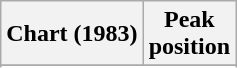<table class="wikitable">
<tr>
<th>Chart (1983)</th>
<th>Peak<br>position</th>
</tr>
<tr>
</tr>
<tr>
</tr>
</table>
